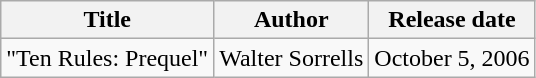<table class="wikitable">
<tr>
<th>Title</th>
<th>Author</th>
<th>Release date</th>
</tr>
<tr>
<td>"Ten Rules: Prequel"</td>
<td>Walter Sorrells</td>
<td>October 5, 2006</td>
</tr>
</table>
